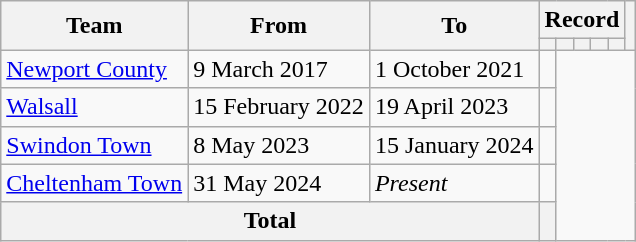<table class=wikitable style=text-align:center>
<tr>
<th rowspan=2>Team</th>
<th rowspan=2>From</th>
<th rowspan=2>To</th>
<th colspan=5>Record</th>
<th rowspan=2></th>
</tr>
<tr>
<th></th>
<th></th>
<th></th>
<th></th>
<th></th>
</tr>
<tr>
<td align=left><a href='#'>Newport County</a></td>
<td align=left>9 March 2017</td>
<td align=left>1 October 2021<br></td>
<td></td>
</tr>
<tr>
<td align=left><a href='#'>Walsall</a></td>
<td align=left>15 February 2022</td>
<td align=left>19 April 2023<br></td>
<td></td>
</tr>
<tr>
<td align=left><a href='#'>Swindon Town</a></td>
<td align=left>8 May 2023</td>
<td align=left>15 January 2024<br></td>
<td></td>
</tr>
<tr>
<td align=left><a href='#'>Cheltenham Town</a></td>
<td align=left>31 May 2024</td>
<td align=left><em>Present</em><br></td>
<td></td>
</tr>
<tr>
<th colspan=3>Total<br></th>
<th></th>
</tr>
</table>
